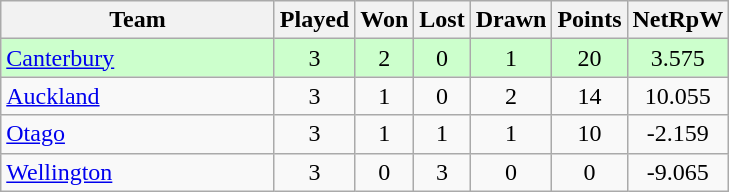<table class="wikitable" style="text-align:center;">
<tr>
<th width=175>Team</th>
<th style="width:30px;" abbr="Played">Played</th>
<th style="width:30px;" abbr="Won">Won</th>
<th style="width:30px;" abbr="Lost">Lost</th>
<th style="width:30px;" abbr="Drawn">Drawn</th>
<th style="width:30px;" abbr="Points">Points</th>
<th style="width:30px;" abbr="NetRpW">NetRpW</th>
</tr>
<tr style="background:#cfc">
<td style="text-align:left;"><a href='#'>Canterbury</a></td>
<td>3</td>
<td>2</td>
<td>0</td>
<td>1</td>
<td>20</td>
<td>3.575</td>
</tr>
<tr>
<td style="text-align:left;"><a href='#'>Auckland</a></td>
<td>3</td>
<td>1</td>
<td>0</td>
<td>2</td>
<td>14</td>
<td>10.055</td>
</tr>
<tr>
<td style="text-align:left;"><a href='#'>Otago</a></td>
<td>3</td>
<td>1</td>
<td>1</td>
<td>1</td>
<td>10</td>
<td>-2.159</td>
</tr>
<tr>
<td style="text-align:left;"><a href='#'>Wellington</a></td>
<td>3</td>
<td>0</td>
<td>3</td>
<td>0</td>
<td>0</td>
<td>-9.065</td>
</tr>
</table>
